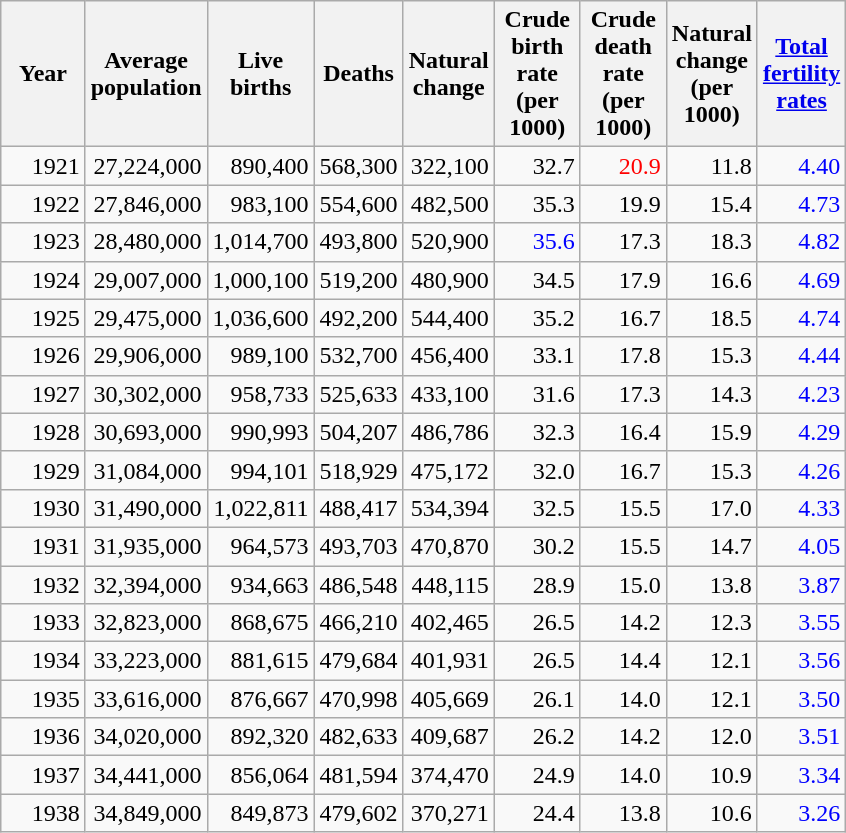<table class="wikitable sortable" style="text-align:right">
<tr>
<th width="10%">Year </th>
<th width="20pt">Average population</th>
<th width="50pt">Live births</th>
<th width="50pt">Deaths</th>
<th width="50pt">Natural change</th>
<th width="50pt">Crude birth rate (per 1000)</th>
<th width="50pt">Crude death rate (per 1000)</th>
<th width="50pt">Natural change (per 1000)</th>
<th width="50pt"><a href='#'>Total fertility rates</a></th>
</tr>
<tr>
<td>1921</td>
<td>27,224,000</td>
<td>890,400</td>
<td>568,300</td>
<td>322,100</td>
<td>32.7</td>
<td style="color:red;">20.9</td>
<td>11.8</td>
<td style="text-align:right; color:blue;">4.40</td>
</tr>
<tr>
<td>1922</td>
<td>27,846,000</td>
<td>983,100</td>
<td>554,600</td>
<td>482,500</td>
<td>35.3</td>
<td>19.9</td>
<td>15.4</td>
<td style="text-align:right; color:blue;">4.73</td>
</tr>
<tr>
<td>1923</td>
<td>28,480,000</td>
<td>1,014,700</td>
<td>493,800</td>
<td>520,900</td>
<td style="color:blue;">35.6</td>
<td>17.3</td>
<td>18.3</td>
<td style="text-align:right; color:blue;">4.82</td>
</tr>
<tr>
<td>1924</td>
<td>29,007,000</td>
<td>1,000,100</td>
<td>519,200</td>
<td>480,900</td>
<td>34.5</td>
<td>17.9</td>
<td>16.6</td>
<td style="text-align:right; color:blue;">4.69</td>
</tr>
<tr>
<td>1925</td>
<td>29,475,000</td>
<td>1,036,600</td>
<td>492,200</td>
<td>544,400</td>
<td>35.2</td>
<td>16.7</td>
<td>18.5</td>
<td style="text-align:right; color:blue;">4.74</td>
</tr>
<tr>
<td>1926</td>
<td>29,906,000</td>
<td>989,100</td>
<td>532,700</td>
<td>456,400</td>
<td>33.1</td>
<td>17.8</td>
<td>15.3</td>
<td style="text-align:right; color:blue;">4.44</td>
</tr>
<tr>
<td>1927</td>
<td>30,302,000</td>
<td>958,733</td>
<td>525,633</td>
<td>433,100</td>
<td>31.6</td>
<td>17.3</td>
<td>14.3</td>
<td style="text-align:right; color:blue;">4.23</td>
</tr>
<tr>
<td>1928</td>
<td>30,693,000</td>
<td>990,993</td>
<td>504,207</td>
<td>486,786</td>
<td>32.3</td>
<td>16.4</td>
<td>15.9</td>
<td style="text-align:right; color:blue;">4.29</td>
</tr>
<tr>
<td>1929</td>
<td>31,084,000</td>
<td>994,101</td>
<td>518,929</td>
<td>475,172</td>
<td>32.0</td>
<td>16.7</td>
<td>15.3</td>
<td style="text-align:right; color:blue;">4.26</td>
</tr>
<tr>
<td>1930</td>
<td>31,490,000</td>
<td>1,022,811</td>
<td>488,417</td>
<td>534,394</td>
<td>32.5</td>
<td>15.5</td>
<td>17.0</td>
<td style="text-align:right; color:blue;">4.33</td>
</tr>
<tr>
<td>1931</td>
<td>31,935,000</td>
<td>964,573</td>
<td>493,703</td>
<td>470,870</td>
<td>30.2</td>
<td>15.5</td>
<td>14.7</td>
<td style="text-align:right; color:blue;">4.05</td>
</tr>
<tr>
<td>1932</td>
<td>32,394,000</td>
<td>934,663</td>
<td>486,548</td>
<td>448,115</td>
<td>28.9</td>
<td>15.0</td>
<td>13.8</td>
<td style="text-align:right; color:blue;">3.87</td>
</tr>
<tr>
<td>1933</td>
<td>32,823,000</td>
<td>868,675</td>
<td>466,210</td>
<td>402,465</td>
<td>26.5</td>
<td>14.2</td>
<td>12.3</td>
<td style="text-align:right; color:blue;">3.55</td>
</tr>
<tr>
<td>1934</td>
<td>33,223,000</td>
<td>881,615</td>
<td>479,684</td>
<td>401,931</td>
<td>26.5</td>
<td>14.4</td>
<td>12.1</td>
<td style="text-align:right; color:blue;">3.56</td>
</tr>
<tr>
<td>1935</td>
<td>33,616,000</td>
<td>876,667</td>
<td>470,998</td>
<td>405,669</td>
<td>26.1</td>
<td>14.0</td>
<td>12.1</td>
<td style="text-align:right; color:blue;">3.50</td>
</tr>
<tr>
<td>1936</td>
<td>34,020,000</td>
<td>892,320</td>
<td>482,633</td>
<td>409,687</td>
<td>26.2</td>
<td>14.2</td>
<td>12.0</td>
<td style="text-align:right; color:blue;">3.51</td>
</tr>
<tr>
<td>1937</td>
<td>34,441,000</td>
<td>856,064</td>
<td>481,594</td>
<td>374,470</td>
<td>24.9</td>
<td>14.0</td>
<td>10.9</td>
<td style="text-align:right; color:blue;">3.34</td>
</tr>
<tr>
<td>1938</td>
<td>34,849,000</td>
<td>849,873</td>
<td>479,602</td>
<td>370,271</td>
<td>24.4</td>
<td>13.8</td>
<td>10.6</td>
<td style="text-align:right; color:blue;">3.26</td>
</tr>
</table>
